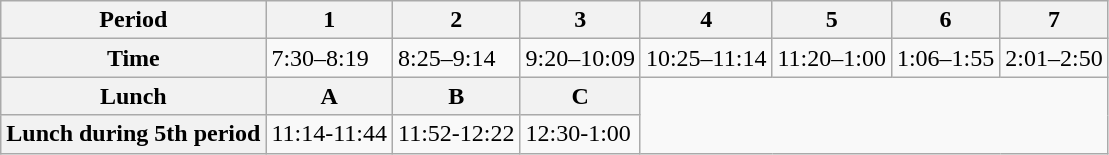<table class="wikitable">
<tr>
<th>Period</th>
<th>1</th>
<th>2</th>
<th>3</th>
<th>4</th>
<th>5</th>
<th>6</th>
<th>7</th>
</tr>
<tr>
<th>Time</th>
<td>7:30–8:19</td>
<td>8:25–9:14</td>
<td>9:20–10:09</td>
<td>10:25–11:14</td>
<td>11:20–1:00</td>
<td>1:06–1:55</td>
<td>2:01–2:50</td>
</tr>
<tr>
<th>Lunch</th>
<th>A</th>
<th>B</th>
<th>C</th>
</tr>
<tr>
<th>Lunch during 5th period</th>
<td>11:14-11:44</td>
<td>11:52-12:22</td>
<td>12:30-1:00</td>
</tr>
</table>
